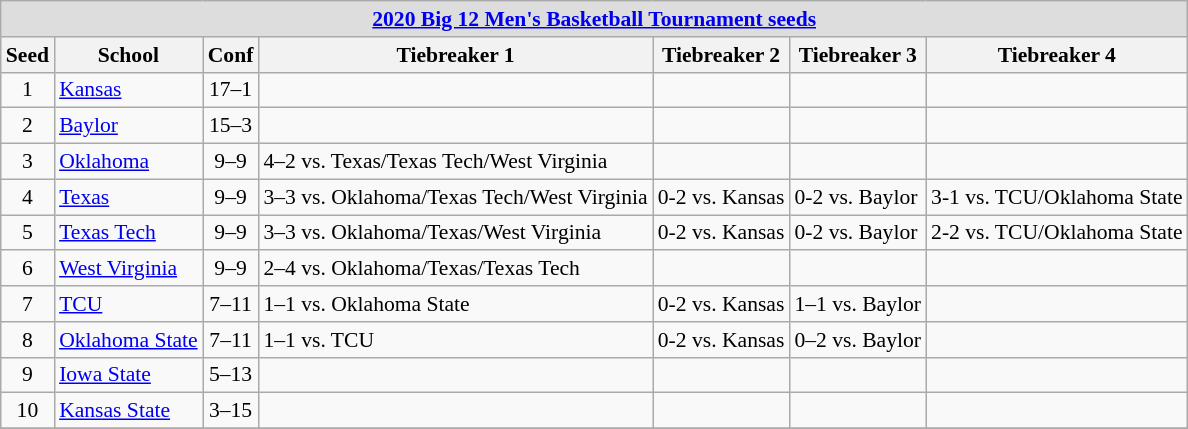<table class="wikitable" style="white-space:nowrap; font-size:90%;text-align:center">
<tr>
<td colspan="10" style="text-align:center; background:#DDDDDD; font:#000000"><strong><a href='#'>2020 Big 12 Men's Basketball Tournament seeds</a></strong></td>
</tr>
<tr>
<th>Seed</th>
<th>School</th>
<th>Conf</th>
<th>Tiebreaker 1</th>
<th>Tiebreaker 2</th>
<th>Tiebreaker 3</th>
<th>Tiebreaker 4</th>
</tr>
<tr>
<td>1</td>
<td align=left><a href='#'>Kansas</a></td>
<td>17–1</td>
<td></td>
<td></td>
<td></td>
<td></td>
</tr>
<tr>
<td>2</td>
<td align=left><a href='#'>Baylor</a></td>
<td>15–3</td>
<td></td>
<td></td>
<td></td>
<td></td>
</tr>
<tr>
<td>3</td>
<td align=left><a href='#'>Oklahoma</a></td>
<td>9–9</td>
<td align=left>4–2 vs. Texas/Texas Tech/West Virginia</td>
<td></td>
<td></td>
<td></td>
</tr>
<tr>
<td>4</td>
<td align=left><a href='#'>Texas</a></td>
<td>9–9</td>
<td align=left>3–3 vs. Oklahoma/Texas Tech/West Virginia</td>
<td align=left>0-2 vs. Kansas</td>
<td align=left>0-2 vs. Baylor</td>
<td align=left>3-1 vs. TCU/Oklahoma State</td>
</tr>
<tr>
<td>5</td>
<td align=left><a href='#'>Texas Tech</a></td>
<td>9–9</td>
<td align=left>3–3 vs. Oklahoma/Texas/West Virginia</td>
<td align=left>0-2 vs. Kansas</td>
<td align=left>0-2 vs. Baylor</td>
<td align=left>2-2 vs. TCU/Oklahoma State</td>
</tr>
<tr>
<td>6</td>
<td align=left><a href='#'>West Virginia</a></td>
<td>9–9</td>
<td align=left>2–4 vs. Oklahoma/Texas/Texas Tech</td>
<td></td>
<td></td>
<td></td>
</tr>
<tr>
<td>7</td>
<td align=left><a href='#'>TCU</a></td>
<td>7–11</td>
<td align=left>1–1 vs. Oklahoma State</td>
<td align=left>0-2 vs. Kansas</td>
<td align=left>1–1 vs. Baylor</td>
<td></td>
</tr>
<tr>
<td>8</td>
<td align=left><a href='#'>Oklahoma State</a></td>
<td>7–11</td>
<td align=left>1–1 vs. TCU</td>
<td align=left>0-2 vs. Kansas</td>
<td align=left>0–2 vs. Baylor</td>
<td></td>
</tr>
<tr>
<td>9</td>
<td align=left><a href='#'>Iowa State</a></td>
<td>5–13</td>
<td></td>
<td></td>
<td></td>
<td></td>
</tr>
<tr>
<td>10</td>
<td align=left><a href='#'>Kansas State</a></td>
<td>3–15</td>
<td></td>
<td></td>
<td></td>
<td></td>
</tr>
<tr>
</tr>
</table>
